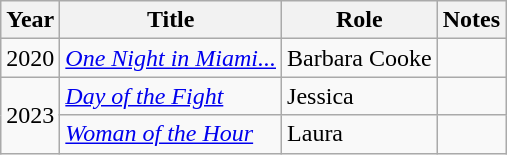<table class="wikitable">
<tr>
<th>Year</th>
<th>Title</th>
<th>Role</th>
<th>Notes</th>
</tr>
<tr>
<td>2020</td>
<td><em><a href='#'>One Night in Miami...</a></em></td>
<td>Barbara Cooke</td>
<td></td>
</tr>
<tr>
<td rowspan=2>2023</td>
<td><em><a href='#'>Day of the Fight</a></em></td>
<td>Jessica</td>
<td></td>
</tr>
<tr>
<td><em><a href='#'>Woman of the Hour</a></em></td>
<td>Laura</td>
<td></td>
</tr>
</table>
